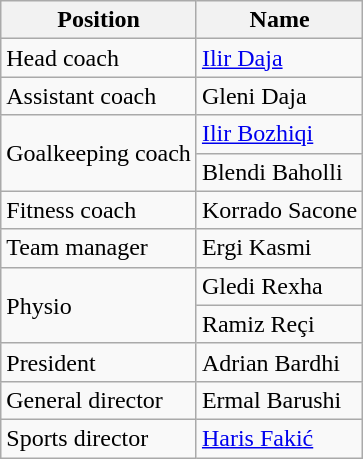<table class="wikitable">
<tr>
<th>Position</th>
<th>Name</th>
</tr>
<tr>
<td>Head coach</td>
<td> <a href='#'>Ilir Daja</a></td>
</tr>
<tr>
<td>Assistant coach</td>
<td> Gleni Daja</td>
</tr>
<tr>
<td rowspan=2>Goalkeeping coach</td>
<td> <a href='#'>Ilir Bozhiqi</a></td>
</tr>
<tr>
<td> Blendi Baholli</td>
</tr>
<tr>
<td>Fitness coach</td>
<td> Korrado Sacone</td>
</tr>
<tr>
<td>Team manager</td>
<td> Ergi Kasmi</td>
</tr>
<tr>
<td rowspan=2>Physio</td>
<td> Gledi Rexha</td>
</tr>
<tr>
<td> Ramiz Reçi</td>
</tr>
<tr>
<td>President</td>
<td> Adrian Bardhi</td>
</tr>
<tr Administrator ALB Ilir Sinani>
<td>General director</td>
<td> Ermal Barushi</td>
</tr>
<tr>
<td>Sports director</td>
<td> <a href='#'>Haris Fakić</a></td>
</tr>
</table>
